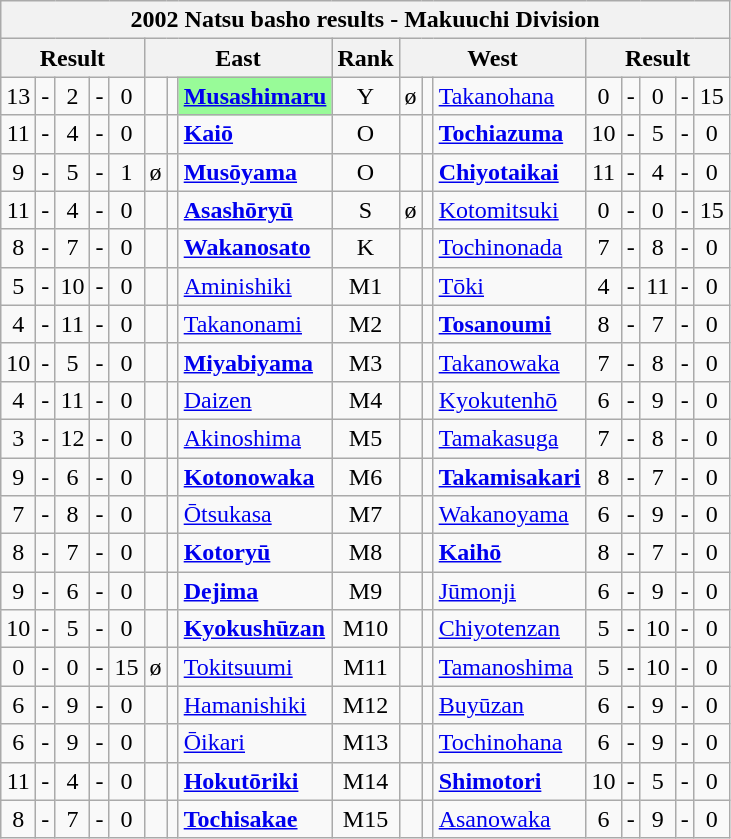<table class="wikitable">
<tr>
<th colspan="17">2002 Natsu basho results - Makuuchi Division</th>
</tr>
<tr>
<th colspan="5">Result</th>
<th colspan="3">East</th>
<th>Rank</th>
<th colspan="3">West</th>
<th colspan="5">Result</th>
</tr>
<tr>
<td align=center>13</td>
<td align=center>-</td>
<td align=center>2</td>
<td align=center>-</td>
<td align=center>0</td>
<td align=center></td>
<td align=center></td>
<td style="background: PaleGreen;"><strong><a href='#'>Musashimaru</a></strong></td>
<td align=center>Y</td>
<td align=center>ø</td>
<td align=center></td>
<td><a href='#'>Takanohana</a></td>
<td align=center>0</td>
<td align=center>-</td>
<td align=center>0</td>
<td align=center>-</td>
<td align=center>15</td>
</tr>
<tr>
<td align=center>11</td>
<td align=center>-</td>
<td align=center>4</td>
<td align=center>-</td>
<td align=center>0</td>
<td align=center></td>
<td align=center></td>
<td><strong><a href='#'>Kaiō</a></strong></td>
<td align=center>O</td>
<td align=center></td>
<td align=center></td>
<td><strong><a href='#'>Tochiazuma</a></strong></td>
<td align=center>10</td>
<td align=center>-</td>
<td align=center>5</td>
<td align=center>-</td>
<td align=center>0</td>
</tr>
<tr>
<td align=center>9</td>
<td align=center>-</td>
<td align=center>5</td>
<td align=center>-</td>
<td align=center>1</td>
<td align=center>ø</td>
<td align=center></td>
<td><strong><a href='#'>Musōyama</a></strong></td>
<td align=center>O</td>
<td align=center></td>
<td align=center></td>
<td><strong><a href='#'>Chiyotaikai</a></strong></td>
<td align=center>11</td>
<td align=center>-</td>
<td align=center>4</td>
<td align=center>-</td>
<td align=center>0</td>
</tr>
<tr>
<td align=center>11</td>
<td align=center>-</td>
<td align=center>4</td>
<td align=center>-</td>
<td align=center>0</td>
<td align=center></td>
<td align=center></td>
<td><strong><a href='#'>Asashōryū</a></strong></td>
<td align=center>S</td>
<td align=center>ø</td>
<td align=center></td>
<td><a href='#'>Kotomitsuki</a></td>
<td align=center>0</td>
<td align=center>-</td>
<td align=center>0</td>
<td align=center>-</td>
<td align=center>15</td>
</tr>
<tr>
<td align=center>8</td>
<td align=center>-</td>
<td align=center>7</td>
<td align=center>-</td>
<td align=center>0</td>
<td align=center></td>
<td align=center></td>
<td><strong><a href='#'>Wakanosato</a></strong></td>
<td align=center>K</td>
<td align=center></td>
<td align=center></td>
<td><a href='#'>Tochinonada</a></td>
<td align=center>7</td>
<td align=center>-</td>
<td align=center>8</td>
<td align=center>-</td>
<td align=center>0</td>
</tr>
<tr>
<td align=center>5</td>
<td align=center>-</td>
<td align=center>10</td>
<td align=center>-</td>
<td align=center>0</td>
<td align=center></td>
<td align=center></td>
<td><a href='#'>Aminishiki</a></td>
<td align=center>M1</td>
<td align=center></td>
<td align=center></td>
<td><a href='#'>Tōki</a></td>
<td align=center>4</td>
<td align=center>-</td>
<td align=center>11</td>
<td align=center>-</td>
<td align=center>0</td>
</tr>
<tr>
<td align=center>4</td>
<td align=center>-</td>
<td align=center>11</td>
<td align=center>-</td>
<td align=center>0</td>
<td align=center></td>
<td align=center></td>
<td><a href='#'>Takanonami</a></td>
<td align=center>M2</td>
<td align=center></td>
<td align=center></td>
<td><strong><a href='#'>Tosanoumi</a></strong></td>
<td align=center>8</td>
<td align=center>-</td>
<td align=center>7</td>
<td align=center>-</td>
<td align=center>0</td>
</tr>
<tr>
<td align=center>10</td>
<td align=center>-</td>
<td align=center>5</td>
<td align=center>-</td>
<td align=center>0</td>
<td align=center></td>
<td align=center></td>
<td><strong><a href='#'>Miyabiyama</a></strong></td>
<td align=center>M3</td>
<td align=center></td>
<td align=center></td>
<td><a href='#'>Takanowaka</a></td>
<td align=center>7</td>
<td align=center>-</td>
<td align=center>8</td>
<td align=center>-</td>
<td align=center>0</td>
</tr>
<tr>
<td align=center>4</td>
<td align=center>-</td>
<td align=center>11</td>
<td align=center>-</td>
<td align=center>0</td>
<td align=center></td>
<td align=center></td>
<td><a href='#'>Daizen</a></td>
<td align=center>M4</td>
<td align=center></td>
<td align=center></td>
<td><a href='#'>Kyokutenhō</a></td>
<td align=center>6</td>
<td align=center>-</td>
<td align=center>9</td>
<td align=center>-</td>
<td align=center>0</td>
</tr>
<tr>
<td align=center>3</td>
<td align=center>-</td>
<td align=center>12</td>
<td align=center>-</td>
<td align=center>0</td>
<td align=center></td>
<td align=center></td>
<td><a href='#'>Akinoshima</a></td>
<td align=center>M5</td>
<td align=center></td>
<td align=center></td>
<td><a href='#'>Tamakasuga</a></td>
<td align=center>7</td>
<td align=center>-</td>
<td align=center>8</td>
<td align=center>-</td>
<td align=center>0</td>
</tr>
<tr>
<td align=center>9</td>
<td align=center>-</td>
<td align=center>6</td>
<td align=center>-</td>
<td align=center>0</td>
<td align=center></td>
<td align=center></td>
<td><strong><a href='#'>Kotonowaka</a></strong></td>
<td align=center>M6</td>
<td align=center></td>
<td align=center></td>
<td><strong><a href='#'>Takamisakari</a></strong></td>
<td align=center>8</td>
<td align=center>-</td>
<td align=center>7</td>
<td align=center>-</td>
<td align=center>0</td>
</tr>
<tr>
<td align=center>7</td>
<td align=center>-</td>
<td align=center>8</td>
<td align=center>-</td>
<td align=center>0</td>
<td align=center></td>
<td align=center></td>
<td><a href='#'>Ōtsukasa</a></td>
<td align=center>M7</td>
<td align=center></td>
<td align=center></td>
<td><a href='#'>Wakanoyama</a></td>
<td align=center>6</td>
<td align=center>-</td>
<td align=center>9</td>
<td align=center>-</td>
<td align=center>0</td>
</tr>
<tr>
<td align=center>8</td>
<td align=center>-</td>
<td align=center>7</td>
<td align=center>-</td>
<td align=center>0</td>
<td align=center></td>
<td align=center></td>
<td><strong><a href='#'>Kotoryū</a></strong></td>
<td align=center>M8</td>
<td align=center></td>
<td align=center></td>
<td><strong><a href='#'>Kaihō</a></strong></td>
<td align=center>8</td>
<td align=center>-</td>
<td align=center>7</td>
<td align=center>-</td>
<td align=center>0</td>
</tr>
<tr>
<td align=center>9</td>
<td align=center>-</td>
<td align=center>6</td>
<td align=center>-</td>
<td align=center>0</td>
<td align=center></td>
<td align=center></td>
<td><strong><a href='#'>Dejima</a></strong></td>
<td align=center>M9</td>
<td align=center></td>
<td align=center></td>
<td><a href='#'>Jūmonji</a></td>
<td align=center>6</td>
<td align=center>-</td>
<td align=center>9</td>
<td align=center>-</td>
<td align=center>0</td>
</tr>
<tr>
<td align=center>10</td>
<td align=center>-</td>
<td align=center>5</td>
<td align=center>-</td>
<td align=center>0</td>
<td align=center></td>
<td align=center></td>
<td><strong><a href='#'>Kyokushūzan</a></strong></td>
<td align=center>M10</td>
<td align=center></td>
<td align=center></td>
<td><a href='#'>Chiyotenzan</a></td>
<td align=center>5</td>
<td align=center>-</td>
<td align=center>10</td>
<td align=center>-</td>
<td align=center>0</td>
</tr>
<tr>
<td align=center>0</td>
<td align=center>-</td>
<td align=center>0</td>
<td align=center>-</td>
<td align=center>15</td>
<td align=center>ø</td>
<td align=center></td>
<td><a href='#'>Tokitsuumi</a></td>
<td align=center>M11</td>
<td align=center></td>
<td align=center></td>
<td><a href='#'>Tamanoshima</a></td>
<td align=center>5</td>
<td align=center>-</td>
<td align=center>10</td>
<td align=center>-</td>
<td align=center>0</td>
</tr>
<tr>
<td align=center>6</td>
<td align=center>-</td>
<td align=center>9</td>
<td align=center>-</td>
<td align=center>0</td>
<td align=center></td>
<td align=center></td>
<td><a href='#'>Hamanishiki</a></td>
<td align=center>M12</td>
<td align=center></td>
<td align=center></td>
<td><a href='#'>Buyūzan</a></td>
<td align=center>6</td>
<td align=center>-</td>
<td align=center>9</td>
<td align=center>-</td>
<td align=center>0</td>
</tr>
<tr>
<td align=center>6</td>
<td align=center>-</td>
<td align=center>9</td>
<td align=center>-</td>
<td align=center>0</td>
<td align=center></td>
<td align=center></td>
<td><a href='#'>Ōikari</a></td>
<td align=center>M13</td>
<td align=center></td>
<td align=center></td>
<td><a href='#'>Tochinohana</a></td>
<td align=center>6</td>
<td align=center>-</td>
<td align=center>9</td>
<td align=center>-</td>
<td align=center>0</td>
</tr>
<tr>
<td align=center>11</td>
<td align=center>-</td>
<td align=center>4</td>
<td align=center>-</td>
<td align=center>0</td>
<td align=center></td>
<td align=center></td>
<td><strong><a href='#'>Hokutōriki</a></strong></td>
<td align=center>M14</td>
<td align=center></td>
<td align=center></td>
<td><strong><a href='#'>Shimotori</a></strong></td>
<td align=center>10</td>
<td align=center>-</td>
<td align=center>5</td>
<td align=center>-</td>
<td align=center>0</td>
</tr>
<tr>
<td align=center>8</td>
<td align=center>-</td>
<td align=center>7</td>
<td align=center>-</td>
<td align=center>0</td>
<td align=center></td>
<td align=center></td>
<td><strong><a href='#'>Tochisakae</a></strong></td>
<td align=center>M15</td>
<td align=center></td>
<td align=center></td>
<td><a href='#'>Asanowaka</a></td>
<td align=center>6</td>
<td align=center>-</td>
<td align=center>9</td>
<td align=center>-</td>
<td align=center>0</td>
</tr>
</table>
